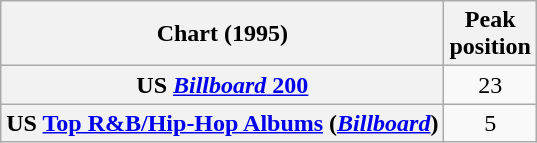<table class="wikitable sortable plainrowheaders" style="text-align:center">
<tr>
<th scope="col">Chart (1995)</th>
<th scope="col">Peak<br>position</th>
</tr>
<tr>
<th scope="row">US <a href='#'><em>Billboard</em> 200</a></th>
<td>23</td>
</tr>
<tr>
<th scope="row">US <a href='#'>Top R&B/Hip-Hop Albums</a> (<em><a href='#'>Billboard</a></em>)</th>
<td>5</td>
</tr>
</table>
